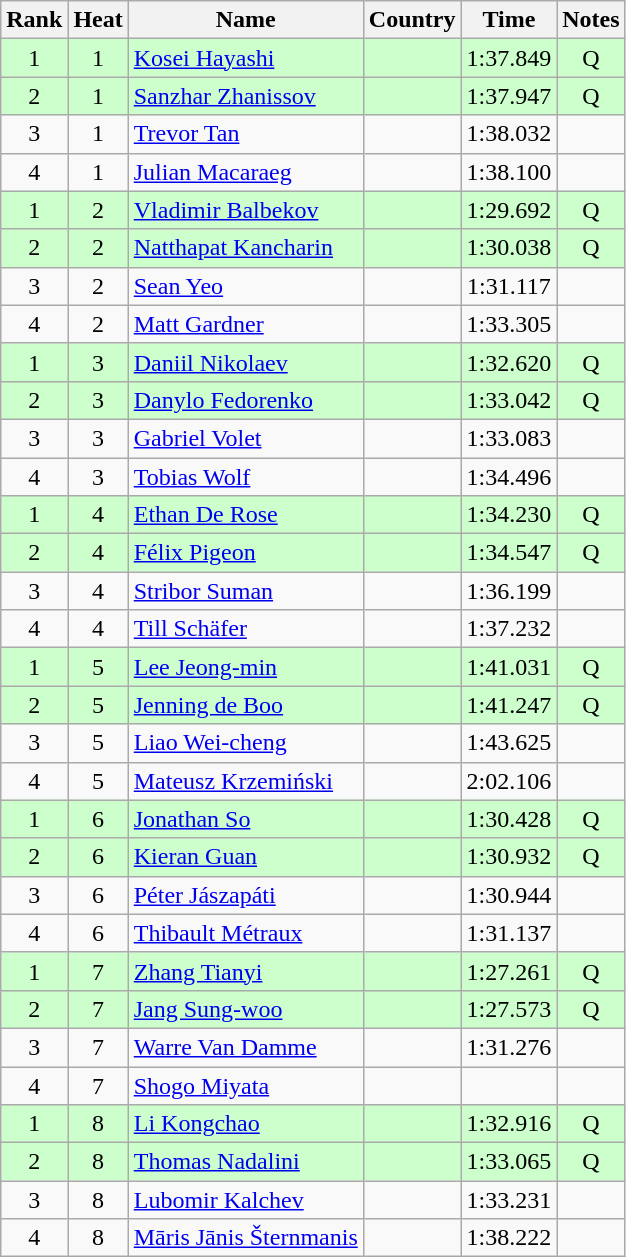<table class="wikitable sortable" style="text-align:center">
<tr>
<th>Rank</th>
<th>Heat</th>
<th>Name</th>
<th>Country</th>
<th>Time</th>
<th>Notes</th>
</tr>
<tr bgcolor=ccffcc>
<td>1</td>
<td>1</td>
<td align=left><a href='#'>Kosei Hayashi</a></td>
<td align= left></td>
<td>1:37.849</td>
<td>Q</td>
</tr>
<tr bgcolor=ccffcc>
<td>2</td>
<td>1</td>
<td align=left><a href='#'>Sanzhar Zhanissov</a></td>
<td align= left></td>
<td>1:37.947</td>
<td>Q</td>
</tr>
<tr>
<td>3</td>
<td>1</td>
<td align=left><a href='#'>Trevor Tan</a></td>
<td align=left></td>
<td>1:38.032</td>
<td></td>
</tr>
<tr>
<td>4</td>
<td>1</td>
<td align=left><a href='#'>Julian Macaraeg</a></td>
<td align=left></td>
<td>1:38.100</td>
<td></td>
</tr>
<tr bgcolor=ccffcc>
<td>1</td>
<td>2</td>
<td align=left><a href='#'>Vladimir Balbekov</a></td>
<td align=left></td>
<td>1:29.692</td>
<td>Q</td>
</tr>
<tr bgcolor=ccffcc>
<td>2</td>
<td>2</td>
<td align=left><a href='#'>Natthapat Kancharin</a></td>
<td align= left></td>
<td>1:30.038</td>
<td>Q</td>
</tr>
<tr>
<td>3</td>
<td>2</td>
<td align=left><a href='#'>Sean Yeo</a></td>
<td align=left></td>
<td>1:31.117</td>
<td></td>
</tr>
<tr>
<td>4</td>
<td>2</td>
<td align=left><a href='#'>Matt Gardner</a></td>
<td align=left></td>
<td>1:33.305</td>
<td></td>
</tr>
<tr bgcolor=ccffcc>
<td>1</td>
<td>3</td>
<td align=left><a href='#'>Daniil Nikolaev</a></td>
<td align= left></td>
<td>1:32.620</td>
<td>Q</td>
</tr>
<tr bgcolor=ccffcc>
<td>2</td>
<td>3</td>
<td align=left><a href='#'>Danylo Fedorenko</a></td>
<td align=left></td>
<td>1:33.042</td>
<td>Q</td>
</tr>
<tr>
<td>3</td>
<td>3</td>
<td align=left><a href='#'>Gabriel Volet</a></td>
<td align=left></td>
<td>1:33.083</td>
<td></td>
</tr>
<tr>
<td>4</td>
<td>3</td>
<td align=left><a href='#'>Tobias Wolf</a></td>
<td align=left></td>
<td>1:34.496</td>
<td></td>
</tr>
<tr bgcolor=ccffcc>
<td>1</td>
<td>4</td>
<td align=left><a href='#'>Ethan De Rose</a></td>
<td align=left></td>
<td>1:34.230</td>
<td>Q</td>
</tr>
<tr bgcolor=ccffcc>
<td>2</td>
<td>4</td>
<td align=left><a href='#'>Félix Pigeon</a></td>
<td align=left></td>
<td>1:34.547</td>
<td>Q</td>
</tr>
<tr>
<td>3</td>
<td>4</td>
<td align= left><a href='#'>Stribor Suman</a></td>
<td align= left></td>
<td>1:36.199</td>
<td></td>
</tr>
<tr>
<td>4</td>
<td>4</td>
<td align=left><a href='#'>Till Schäfer</a></td>
<td align=left></td>
<td>1:37.232</td>
<td></td>
</tr>
<tr bgcolor=ccffcc>
<td>1</td>
<td>5</td>
<td align=left><a href='#'>Lee Jeong-min</a></td>
<td align=left></td>
<td>1:41.031</td>
<td>Q</td>
</tr>
<tr bgcolor=ccffcc>
<td>2</td>
<td>5</td>
<td align=left><a href='#'>Jenning de Boo</a></td>
<td align= left></td>
<td>1:41.247</td>
<td>Q</td>
</tr>
<tr>
<td>3</td>
<td>5</td>
<td align= left><a href='#'>Liao Wei-cheng</a></td>
<td align= left></td>
<td>1:43.625</td>
<td></td>
</tr>
<tr>
<td>4</td>
<td>5</td>
<td align=left><a href='#'>Mateusz Krzemiński</a></td>
<td align=left></td>
<td>2:02.106</td>
<td></td>
</tr>
<tr bgcolor=ccffcc>
<td>1</td>
<td>6</td>
<td align=left><a href='#'>Jonathan So</a></td>
<td align=left></td>
<td>1:30.428</td>
<td>Q</td>
</tr>
<tr bgcolor=ccffcc>
<td>2</td>
<td>6</td>
<td align=left><a href='#'>Kieran Guan</a></td>
<td align=left></td>
<td>1:30.932</td>
<td>Q</td>
</tr>
<tr>
<td>3</td>
<td>6</td>
<td align=left><a href='#'>Péter Jászapáti</a></td>
<td align=left></td>
<td>1:30.944</td>
<td></td>
</tr>
<tr>
<td>4</td>
<td>6</td>
<td align=left><a href='#'>Thibault Métraux</a></td>
<td align=left></td>
<td>1:31.137</td>
<td></td>
</tr>
<tr bgcolor=ccffcc>
<td>1</td>
<td>7</td>
<td align=left><a href='#'>Zhang Tianyi</a></td>
<td align=left></td>
<td>1:27.261</td>
<td>Q</td>
</tr>
<tr bgcolor=ccffcc>
<td>2</td>
<td>7</td>
<td align=left><a href='#'>Jang Sung-woo</a></td>
<td align=left></td>
<td>1:27.573</td>
<td>Q</td>
</tr>
<tr>
<td>3</td>
<td>7</td>
<td align=left><a href='#'>Warre Van Damme</a></td>
<td align=left></td>
<td>1:31.276</td>
<td></td>
</tr>
<tr>
<td>4</td>
<td>7</td>
<td align=left><a href='#'>Shogo Miyata</a></td>
<td align=left></td>
<td></td>
<td></td>
</tr>
<tr bgcolor=ccffcc>
<td>1</td>
<td>8</td>
<td align=left><a href='#'>Li Kongchao</a></td>
<td align=left></td>
<td>1:32.916</td>
<td>Q</td>
</tr>
<tr bgcolor=ccffcc>
<td>2</td>
<td>8</td>
<td align=left><a href='#'>Thomas Nadalini</a></td>
<td align=left></td>
<td>1:33.065</td>
<td>Q</td>
</tr>
<tr>
<td>3</td>
<td>8</td>
<td align=left><a href='#'>Lubomir Kalchev</a></td>
<td align=left></td>
<td>1:33.231</td>
<td></td>
</tr>
<tr>
<td>4</td>
<td>8</td>
<td align=left><a href='#'>Māris Jānis Šternmanis</a></td>
<td align=left></td>
<td>1:38.222</td>
<td></td>
</tr>
</table>
